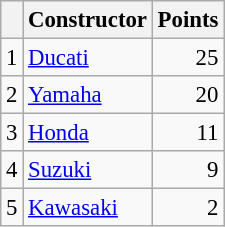<table class="wikitable" style="font-size: 95%;">
<tr>
<th></th>
<th>Constructor</th>
<th>Points</th>
</tr>
<tr>
<td align=center>1</td>
<td> <a href='#'>Ducati</a></td>
<td align=right>25</td>
</tr>
<tr>
<td align=center>2</td>
<td> <a href='#'>Yamaha</a></td>
<td align=right>20</td>
</tr>
<tr>
<td align=center>3</td>
<td> <a href='#'>Honda</a></td>
<td align=right>11</td>
</tr>
<tr>
<td align=center>4</td>
<td> <a href='#'>Suzuki</a></td>
<td align=right>9</td>
</tr>
<tr>
<td align=center>5</td>
<td> <a href='#'>Kawasaki</a></td>
<td align=right>2</td>
</tr>
</table>
